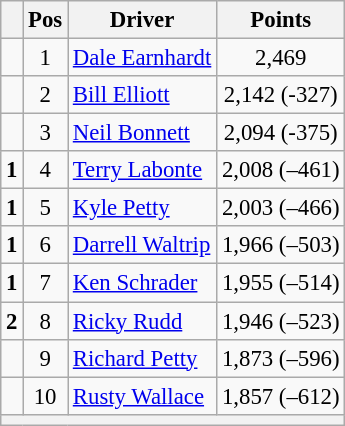<table class="wikitable" style="font-size: 95%;">
<tr>
<th></th>
<th>Pos</th>
<th>Driver</th>
<th>Points</th>
</tr>
<tr>
<td align="left"></td>
<td style="text-align:center;">1</td>
<td><a href='#'>Dale Earnhardt</a></td>
<td style="text-align:center;">2,469</td>
</tr>
<tr>
<td align="left"></td>
<td style="text-align:center;">2</td>
<td><a href='#'>Bill Elliott</a></td>
<td style="text-align:center;">2,142 (-327)</td>
</tr>
<tr>
<td align="left"></td>
<td style="text-align:center;">3</td>
<td><a href='#'>Neil Bonnett</a></td>
<td style="text-align:center;">2,094 (-375)</td>
</tr>
<tr>
<td align="left">  <strong>1</strong></td>
<td style="text-align:center;">4</td>
<td><a href='#'>Terry Labonte</a></td>
<td style="text-align:center;">2,008 (–461)</td>
</tr>
<tr>
<td align="left">  <strong>1</strong></td>
<td style="text-align:center;">5</td>
<td><a href='#'>Kyle Petty</a></td>
<td style="text-align:center;">2,003 (–466)</td>
</tr>
<tr>
<td align="left">  <strong>1</strong></td>
<td style="text-align:center;">6</td>
<td><a href='#'>Darrell Waltrip</a></td>
<td style="text-align:center;">1,966 (–503)</td>
</tr>
<tr>
<td align="left">  <strong>1</strong></td>
<td style="text-align:center;">7</td>
<td><a href='#'>Ken Schrader</a></td>
<td style="text-align:center;">1,955 (–514)</td>
</tr>
<tr>
<td align="left">  <strong>2</strong></td>
<td style="text-align:center;">8</td>
<td><a href='#'>Ricky Rudd</a></td>
<td style="text-align:center;">1,946 (–523)</td>
</tr>
<tr>
<td align="left"></td>
<td style="text-align:center;">9</td>
<td><a href='#'>Richard Petty</a></td>
<td style="text-align:center;">1,873 (–596)</td>
</tr>
<tr>
<td align="left"></td>
<td style="text-align:center;">10</td>
<td><a href='#'>Rusty Wallace</a></td>
<td style="text-align:center;">1,857 (–612)</td>
</tr>
<tr class="sortbottom">
<th colspan="9"></th>
</tr>
</table>
